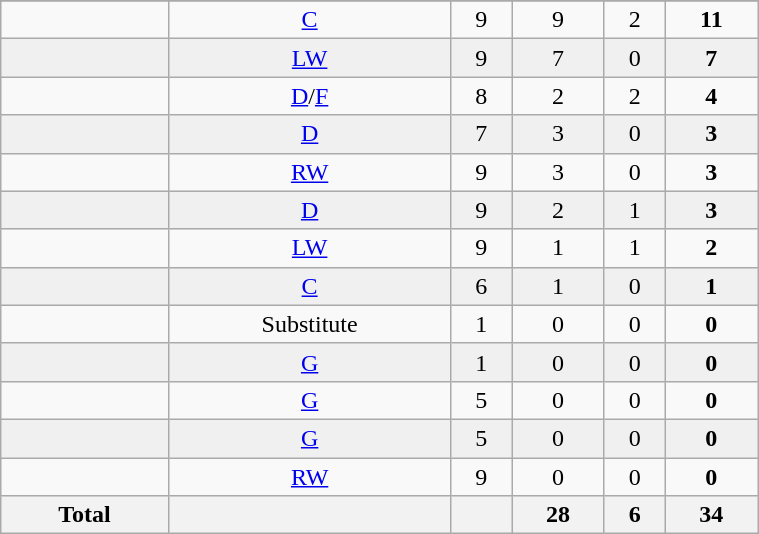<table class="wikitable sortable" width ="40%">
<tr align="center">
</tr>
<tr align="center" bgcolor="">
<td></td>
<td><a href='#'>C</a></td>
<td>9</td>
<td>9</td>
<td>2</td>
<td><strong>11</strong></td>
</tr>
<tr align="center" bgcolor="f0f0f0">
<td></td>
<td><a href='#'>LW</a></td>
<td>9</td>
<td>7</td>
<td>0</td>
<td><strong>7</strong></td>
</tr>
<tr align="center" bgcolor="">
<td></td>
<td><a href='#'>D</a>/<a href='#'>F</a></td>
<td>8</td>
<td>2</td>
<td>2</td>
<td><strong>4</strong></td>
</tr>
<tr align="center" bgcolor="f0f0f0">
<td></td>
<td><a href='#'>D</a></td>
<td>7</td>
<td>3</td>
<td>0</td>
<td><strong>3</strong></td>
</tr>
<tr align="center" bgcolor="">
<td></td>
<td><a href='#'>RW</a></td>
<td>9</td>
<td>3</td>
<td>0</td>
<td><strong>3</strong></td>
</tr>
<tr align="center" bgcolor="f0f0f0">
<td></td>
<td><a href='#'>D</a></td>
<td>9</td>
<td>2</td>
<td>1</td>
<td><strong>3</strong></td>
</tr>
<tr align="center" bgcolor="">
<td></td>
<td><a href='#'>LW</a></td>
<td>9</td>
<td>1</td>
<td>1</td>
<td><strong>2</strong></td>
</tr>
<tr align="center" bgcolor="f0f0f0">
<td></td>
<td><a href='#'>C</a></td>
<td>6</td>
<td>1</td>
<td>0</td>
<td><strong>1</strong></td>
</tr>
<tr align="center" bgcolor="">
<td></td>
<td>Substitute</td>
<td>1</td>
<td>0</td>
<td>0</td>
<td><strong>0</strong></td>
</tr>
<tr align="center" bgcolor="f0f0f0">
<td></td>
<td><a href='#'>G</a></td>
<td>1</td>
<td>0</td>
<td>0</td>
<td><strong>0</strong></td>
</tr>
<tr align="center" bgcolor="">
<td></td>
<td><a href='#'>G</a></td>
<td>5</td>
<td>0</td>
<td>0</td>
<td><strong>0</strong></td>
</tr>
<tr align="center" bgcolor="f0f0f0">
<td></td>
<td><a href='#'>G</a></td>
<td>5</td>
<td>0</td>
<td>0</td>
<td><strong>0</strong></td>
</tr>
<tr align="center" bgcolor="">
<td></td>
<td><a href='#'>RW</a></td>
<td>9</td>
<td>0</td>
<td>0</td>
<td><strong>0</strong></td>
</tr>
<tr>
<th>Total</th>
<th></th>
<th></th>
<th>28</th>
<th>6</th>
<th>34</th>
</tr>
</table>
